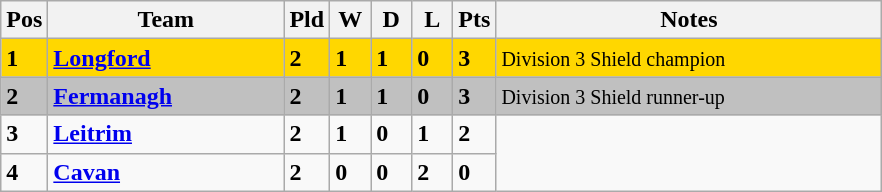<table class="wikitable" style="text-align: centre;">
<tr>
<th width=20>Pos</th>
<th width=150>Team</th>
<th width=20>Pld</th>
<th width=20>W</th>
<th width=20>D</th>
<th width=20>L</th>
<th width=20>Pts</th>
<th width=250>Notes</th>
</tr>
<tr style="background:gold;">
<td><strong>1</strong></td>
<td align=left><strong> <a href='#'>Longford</a> </strong></td>
<td><strong>2</strong></td>
<td><strong>1</strong></td>
<td><strong>1</strong></td>
<td><strong>0</strong></td>
<td><strong>3</strong></td>
<td><small> Division 3 Shield champion</small></td>
</tr>
<tr style="background:silver;">
<td><strong>2</strong></td>
<td align=left><strong> <a href='#'>Fermanagh</a> </strong></td>
<td><strong>2</strong></td>
<td><strong>1</strong></td>
<td><strong>1</strong></td>
<td><strong>0</strong></td>
<td><strong>3</strong></td>
<td><small> Division 3 Shield runner-up</small></td>
</tr>
<tr style>
<td><strong>3</strong></td>
<td align=left><strong> <a href='#'>Leitrim</a> </strong></td>
<td><strong>2</strong></td>
<td><strong>1</strong></td>
<td><strong>0</strong></td>
<td><strong>1</strong></td>
<td><strong>2</strong></td>
</tr>
<tr style>
<td><strong>4</strong></td>
<td align=left><strong> <a href='#'>Cavan</a> </strong></td>
<td><strong>2</strong></td>
<td><strong>0</strong></td>
<td><strong>0</strong></td>
<td><strong>2</strong></td>
<td><strong>0</strong></td>
</tr>
</table>
